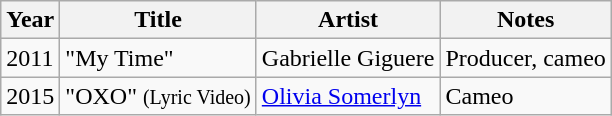<table class="wikitable">
<tr>
<th>Year</th>
<th>Title</th>
<th>Artist</th>
<th>Notes</th>
</tr>
<tr>
<td>2011</td>
<td>"My Time"</td>
<td>Gabrielle Giguere</td>
<td>Producer, cameo</td>
</tr>
<tr>
<td>2015</td>
<td>"OXO" <small>(Lyric Video)</small></td>
<td><a href='#'>Olivia Somerlyn</a></td>
<td>Cameo</td>
</tr>
</table>
